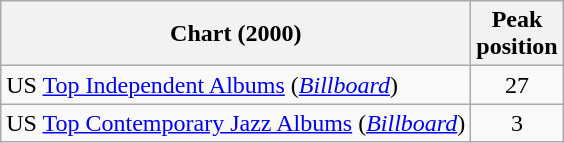<table class="wikitable" border="1">
<tr>
<th>Chart (2000)</th>
<th>Peak<br>position</th>
</tr>
<tr>
<td>US <a href='#'>Top Independent Albums</a> (<em><a href='#'>Billboard</a></em>)</td>
<td align="center">27</td>
</tr>
<tr>
<td>US <a href='#'>Top Contemporary Jazz Albums</a> (<em><a href='#'>Billboard</a></em>)</td>
<td align="center">3</td>
</tr>
</table>
